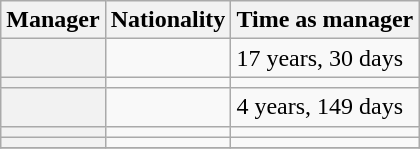<table class="wikitable sortable plainrowheaders">
<tr>
<th scope=col>Manager</th>
<th scope=col>Nationality</th>
<th scope=col>Time as manager</th>
</tr>
<tr>
<th scope="row"></th>
<td></td>
<td>17 years, 30 days</td>
</tr>
<tr>
<th scope="row"></th>
<td></td>
<td></td>
</tr>
<tr>
<th scope="row"></th>
<td></td>
<td>4 years, 149 days</td>
</tr>
<tr>
<th scope="row"></th>
<td></td>
<td></td>
</tr>
<tr>
<th scope="row"></th>
<td></td>
<td></td>
</tr>
<tr>
</tr>
</table>
